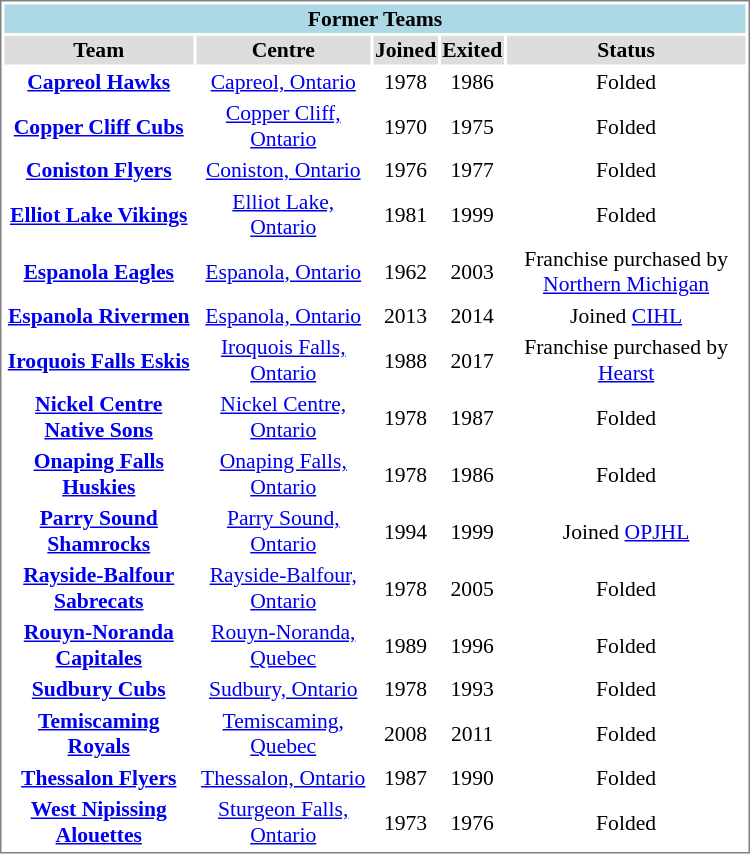<table cellpadding="0">
<tr style="text-align:left; vertical-align:top;">
<td></td>
<td><br><table cellpadding="1"  style="width:500px; font-size:90%; border:1px solid gray;">
<tr style="text-align:center; background:#add8e6;">
<td colspan="11"><strong>Former Teams</strong></td>
</tr>
<tr style="text-align:center; background:#ddd;">
<td><strong>Team</strong></td>
<td><strong>Centre</strong></td>
<td><strong>Joined</strong></td>
<td><strong>Exited</strong></td>
<td><strong>Status</strong></td>
</tr>
<tr style="text-align:center;">
<td><strong><a href='#'>Capreol Hawks</a></strong></td>
<td><a href='#'>Capreol, Ontario</a></td>
<td>1978</td>
<td>1986</td>
<td>Folded</td>
</tr>
<tr style="text-align:center;">
<td><strong><a href='#'>Copper Cliff Cubs</a></strong></td>
<td><a href='#'>Copper Cliff, Ontario</a></td>
<td>1970</td>
<td>1975</td>
<td>Folded</td>
</tr>
<tr style="text-align:center;">
<td><strong><a href='#'>Coniston Flyers</a></strong></td>
<td><a href='#'>Coniston, Ontario</a></td>
<td>1976</td>
<td>1977</td>
<td>Folded</td>
</tr>
<tr style="text-align:center;">
<td><strong><a href='#'>Elliot Lake Vikings</a></strong></td>
<td><a href='#'>Elliot Lake, Ontario</a></td>
<td>1981</td>
<td>1999</td>
<td>Folded</td>
</tr>
<tr style="text-align:center;">
<td><strong><a href='#'>Espanola Eagles</a></strong></td>
<td><a href='#'>Espanola, Ontario</a></td>
<td>1962</td>
<td>2003</td>
<td>Franchise purchased by <a href='#'>Northern Michigan</a></td>
</tr>
<tr style="text-align:center;">
<td><strong><a href='#'>Espanola Rivermen</a></strong></td>
<td><a href='#'>Espanola, Ontario</a></td>
<td>2013</td>
<td>2014</td>
<td>Joined <a href='#'>CIHL</a></td>
</tr>
<tr style="text-align:center;">
<td><strong><a href='#'>Iroquois Falls Eskis</a></strong></td>
<td><a href='#'>Iroquois Falls, Ontario</a></td>
<td>1988</td>
<td>2017</td>
<td>Franchise purchased by <a href='#'>Hearst</a></td>
</tr>
<tr style="text-align:center;">
<td><strong><a href='#'>Nickel Centre Native Sons</a></strong></td>
<td><a href='#'>Nickel Centre, Ontario</a></td>
<td>1978</td>
<td>1987</td>
<td>Folded</td>
</tr>
<tr style="text-align:center;">
<td><strong><a href='#'>Onaping Falls Huskies</a></strong></td>
<td><a href='#'>Onaping Falls, Ontario</a></td>
<td>1978</td>
<td>1986</td>
<td>Folded</td>
</tr>
<tr style="text-align:center;">
<td><strong><a href='#'>Parry Sound Shamrocks</a></strong></td>
<td><a href='#'>Parry Sound, Ontario</a></td>
<td>1994</td>
<td>1999</td>
<td>Joined <a href='#'>OPJHL</a></td>
</tr>
<tr style="text-align:center;">
<td><strong><a href='#'>Rayside-Balfour Sabrecats</a></strong></td>
<td><a href='#'>Rayside-Balfour, Ontario</a></td>
<td>1978</td>
<td>2005</td>
<td>Folded</td>
</tr>
<tr style="text-align:center;">
<td><strong><a href='#'>Rouyn-Noranda Capitales</a></strong></td>
<td><a href='#'>Rouyn-Noranda, Quebec</a></td>
<td>1989</td>
<td>1996</td>
<td>Folded</td>
</tr>
<tr style="text-align:center;">
<td><strong><a href='#'>Sudbury Cubs</a></strong></td>
<td><a href='#'>Sudbury, Ontario</a></td>
<td>1978</td>
<td>1993</td>
<td>Folded</td>
</tr>
<tr style="text-align:center;">
<td><strong><a href='#'>Temiscaming Royals</a></strong></td>
<td><a href='#'>Temiscaming, Quebec</a></td>
<td>2008</td>
<td>2011</td>
<td>Folded</td>
</tr>
<tr style="text-align:center;">
<td><strong><a href='#'>Thessalon Flyers</a></strong></td>
<td><a href='#'>Thessalon, Ontario</a></td>
<td>1987</td>
<td>1990</td>
<td>Folded</td>
</tr>
<tr style="text-align:center;">
<td><strong><a href='#'>West Nipissing Alouettes</a></strong></td>
<td><a href='#'>Sturgeon Falls, Ontario</a></td>
<td>1973</td>
<td>1976</td>
<td>Folded</td>
</tr>
</table>
</td>
</tr>
</table>
